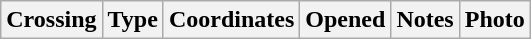<table class="wikitable plainrowheaders sortable">
<tr>
<th scope="col">Crossing</th>
<th scope="col">Type</th>
<th scope="col">Coordinates</th>
<th scope="col">Opened</th>
<th scope="col">Notes</th>
<th scope="col">Photo<br>



















</th>
</tr>
</table>
